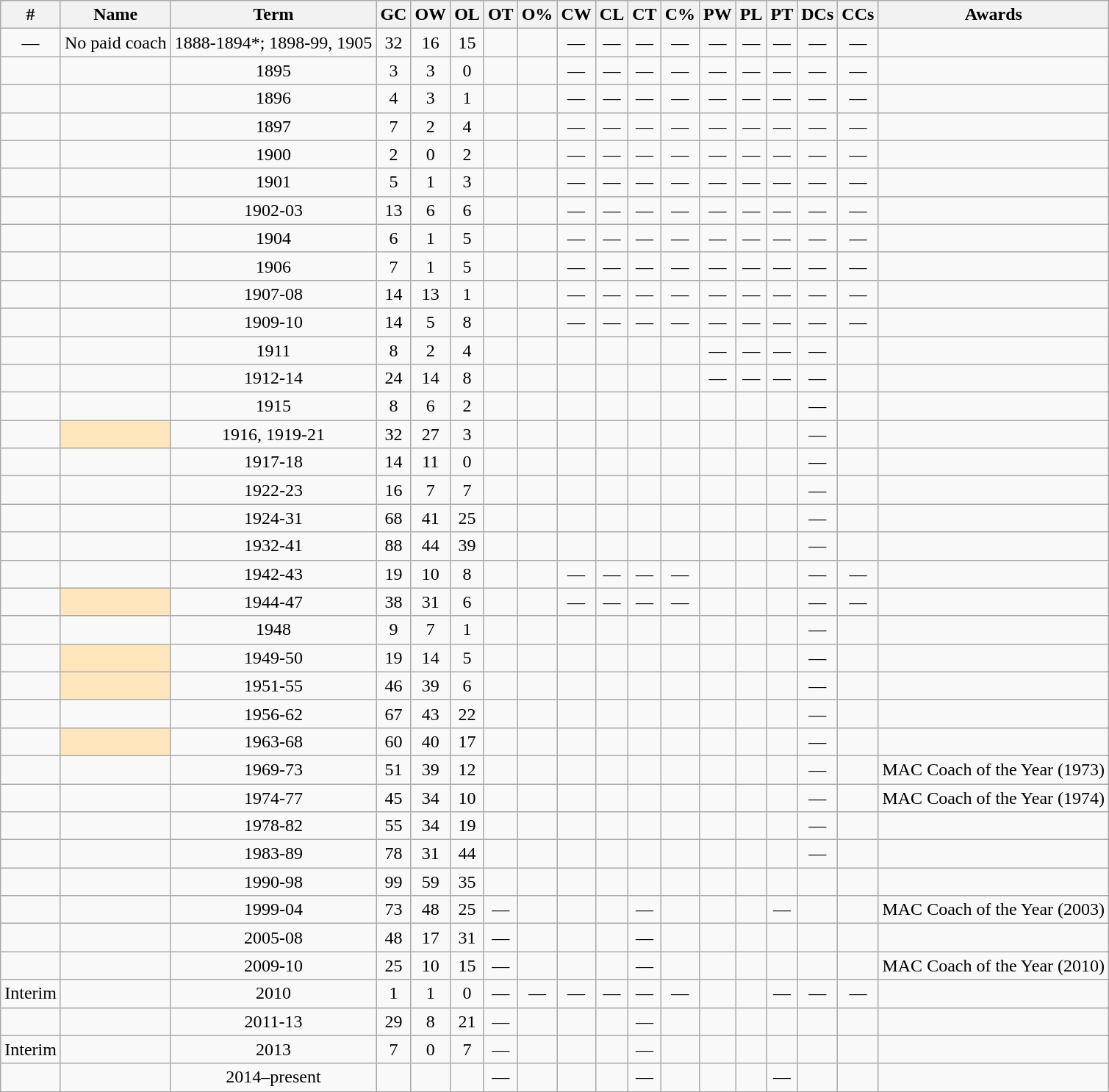<table class="wikitable sortable">
<tr>
<th>#</th>
<th>Name</th>
<th>Term</th>
<th>GC</th>
<th>OW</th>
<th>OL</th>
<th>OT</th>
<th>O%</th>
<th>CW</th>
<th>CL</th>
<th>CT</th>
<th>C%</th>
<th>PW</th>
<th>PL</th>
<th>PT</th>
<th>DCs</th>
<th>CCs</th>
<th class="unsortable">Awards</th>
</tr>
<tr align="center">
<td>—</td>
<td>No paid coach</td>
<td>1888-1894*; 1898-99, 1905</td>
<td>32</td>
<td>16</td>
<td>15</td>
<td></td>
<td></td>
<td>—</td>
<td>—</td>
<td>—</td>
<td>—</td>
<td>—</td>
<td>—</td>
<td>—</td>
<td>—</td>
<td>—</td>
<td></td>
</tr>
<tr align="center">
<td></td>
<td></td>
<td>1895</td>
<td>3</td>
<td>3</td>
<td>0</td>
<td></td>
<td></td>
<td>—</td>
<td>—</td>
<td>—</td>
<td>—</td>
<td>—</td>
<td>—</td>
<td>—</td>
<td>—</td>
<td>—</td>
<td></td>
</tr>
<tr align="center">
<td></td>
<td></td>
<td>1896</td>
<td>4</td>
<td>3</td>
<td>1</td>
<td></td>
<td></td>
<td>—</td>
<td>—</td>
<td>—</td>
<td>—</td>
<td>—</td>
<td>—</td>
<td>—</td>
<td>—</td>
<td>—</td>
<td></td>
</tr>
<tr align="center">
<td></td>
<td></td>
<td>1897</td>
<td>7</td>
<td>2</td>
<td>4</td>
<td></td>
<td></td>
<td>—</td>
<td>—</td>
<td>—</td>
<td>—</td>
<td>—</td>
<td>—</td>
<td>—</td>
<td>—</td>
<td>—</td>
<td></td>
</tr>
<tr align="center">
<td></td>
<td></td>
<td>1900</td>
<td>2</td>
<td>0</td>
<td>2</td>
<td></td>
<td></td>
<td>—</td>
<td>—</td>
<td>—</td>
<td>—</td>
<td>—</td>
<td>—</td>
<td>—</td>
<td>—</td>
<td>—</td>
<td></td>
</tr>
<tr align="center">
<td></td>
<td></td>
<td>1901</td>
<td>5</td>
<td>1</td>
<td>3</td>
<td></td>
<td></td>
<td>—</td>
<td>—</td>
<td>—</td>
<td>—</td>
<td>—</td>
<td>—</td>
<td>—</td>
<td>—</td>
<td>—</td>
<td></td>
</tr>
<tr align="center">
<td></td>
<td></td>
<td>1902-03</td>
<td>13</td>
<td>6</td>
<td>6</td>
<td></td>
<td></td>
<td>—</td>
<td>—</td>
<td>—</td>
<td>—</td>
<td>—</td>
<td>—</td>
<td>—</td>
<td>—</td>
<td>—</td>
<td></td>
</tr>
<tr align="center">
<td></td>
<td></td>
<td>1904</td>
<td>6</td>
<td>1</td>
<td>5</td>
<td></td>
<td></td>
<td>—</td>
<td>—</td>
<td>—</td>
<td>—</td>
<td>—</td>
<td>—</td>
<td>—</td>
<td>—</td>
<td>—</td>
<td></td>
</tr>
<tr align="center">
<td></td>
<td></td>
<td>1906</td>
<td>7</td>
<td>1</td>
<td>5</td>
<td></td>
<td></td>
<td>—</td>
<td>—</td>
<td>—</td>
<td>—</td>
<td>—</td>
<td>—</td>
<td>—</td>
<td>—</td>
<td>—</td>
<td></td>
</tr>
<tr align="center">
<td></td>
<td></td>
<td>1907-08</td>
<td>14</td>
<td>13</td>
<td>1</td>
<td></td>
<td></td>
<td>—</td>
<td>—</td>
<td>—</td>
<td>—</td>
<td>—</td>
<td>—</td>
<td>—</td>
<td>—</td>
<td>—</td>
<td></td>
</tr>
<tr align="center">
<td></td>
<td></td>
<td>1909-10</td>
<td>14</td>
<td>5</td>
<td>8</td>
<td></td>
<td></td>
<td>—</td>
<td>—</td>
<td>—</td>
<td>—</td>
<td>—</td>
<td>—</td>
<td>—</td>
<td>—</td>
<td>—</td>
<td></td>
</tr>
<tr align="center">
<td></td>
<td></td>
<td>1911</td>
<td>8</td>
<td>2</td>
<td>4</td>
<td></td>
<td></td>
<td></td>
<td></td>
<td></td>
<td></td>
<td>—</td>
<td>—</td>
<td>—</td>
<td>—</td>
<td></td>
<td></td>
</tr>
<tr align="center">
<td></td>
<td></td>
<td>1912-14</td>
<td>24</td>
<td>14</td>
<td>8</td>
<td></td>
<td></td>
<td></td>
<td></td>
<td></td>
<td></td>
<td>—</td>
<td>—</td>
<td>—</td>
<td>—</td>
<td></td>
<td></td>
</tr>
<tr align="center">
<td></td>
<td></td>
<td>1915</td>
<td>8</td>
<td>6</td>
<td>2</td>
<td></td>
<td></td>
<td></td>
<td></td>
<td></td>
<td></td>
<td></td>
<td></td>
<td></td>
<td>—</td>
<td></td>
<td></td>
</tr>
<tr align="center">
<td></td>
<td bgcolor=#FFE6BD><sup></sup></td>
<td>1916, 1919-21</td>
<td>32</td>
<td>27</td>
<td>3</td>
<td></td>
<td></td>
<td></td>
<td></td>
<td></td>
<td></td>
<td></td>
<td></td>
<td></td>
<td>—</td>
<td></td>
<td></td>
</tr>
<tr align="center">
<td></td>
<td></td>
<td>1917-18</td>
<td>14</td>
<td>11</td>
<td>0</td>
<td></td>
<td></td>
<td></td>
<td></td>
<td></td>
<td></td>
<td></td>
<td></td>
<td></td>
<td>—</td>
<td></td>
<td></td>
</tr>
<tr align="center">
<td></td>
<td></td>
<td>1922-23</td>
<td>16</td>
<td>7</td>
<td>7</td>
<td></td>
<td></td>
<td></td>
<td></td>
<td></td>
<td></td>
<td></td>
<td></td>
<td></td>
<td>—</td>
<td></td>
<td></td>
</tr>
<tr align="center">
<td></td>
<td></td>
<td>1924-31</td>
<td>68</td>
<td>41</td>
<td>25</td>
<td></td>
<td></td>
<td></td>
<td></td>
<td></td>
<td></td>
<td></td>
<td></td>
<td></td>
<td>—</td>
<td></td>
<td></td>
</tr>
<tr align="center">
<td></td>
<td></td>
<td>1932-41</td>
<td>88</td>
<td>44</td>
<td>39</td>
<td></td>
<td></td>
<td></td>
<td></td>
<td></td>
<td></td>
<td></td>
<td></td>
<td></td>
<td>—</td>
<td></td>
<td></td>
</tr>
<tr align="center">
<td></td>
<td></td>
<td>1942-43</td>
<td>19</td>
<td>10</td>
<td>8</td>
<td></td>
<td></td>
<td>—</td>
<td>—</td>
<td>—</td>
<td>—</td>
<td></td>
<td></td>
<td></td>
<td>—</td>
<td>—</td>
<td></td>
</tr>
<tr align="center">
<td></td>
<td bgcolor=#FFE6BD><sup></sup></td>
<td>1944-47</td>
<td>38</td>
<td>31</td>
<td>6</td>
<td></td>
<td></td>
<td>—</td>
<td>—</td>
<td>—</td>
<td>—</td>
<td></td>
<td></td>
<td></td>
<td>—</td>
<td>—</td>
<td></td>
</tr>
<tr align="center">
<td></td>
<td></td>
<td>1948</td>
<td>9</td>
<td>7</td>
<td>1</td>
<td></td>
<td></td>
<td></td>
<td></td>
<td></td>
<td></td>
<td></td>
<td></td>
<td></td>
<td>—</td>
<td></td>
<td></td>
</tr>
<tr align="center">
<td></td>
<td bgcolor=#FFE6BD><sup></sup></td>
<td>1949-50</td>
<td>19</td>
<td>14</td>
<td>5</td>
<td></td>
<td></td>
<td></td>
<td></td>
<td></td>
<td></td>
<td></td>
<td></td>
<td></td>
<td>—</td>
<td></td>
<td></td>
</tr>
<tr align="center">
<td></td>
<td bgcolor=#FFE6BD><sup></sup></td>
<td>1951-55</td>
<td>46</td>
<td>39</td>
<td>6</td>
<td></td>
<td></td>
<td></td>
<td></td>
<td></td>
<td></td>
<td></td>
<td></td>
<td></td>
<td>—</td>
<td></td>
<td></td>
</tr>
<tr align="center">
<td></td>
<td></td>
<td>1956-62</td>
<td>67</td>
<td>43</td>
<td>22</td>
<td></td>
<td></td>
<td></td>
<td></td>
<td></td>
<td></td>
<td></td>
<td></td>
<td></td>
<td>—</td>
<td></td>
<td></td>
</tr>
<tr align="center">
<td></td>
<td bgcolor=#FFE6BD><sup></sup></td>
<td>1963-68</td>
<td>60</td>
<td>40</td>
<td>17</td>
<td></td>
<td></td>
<td></td>
<td></td>
<td></td>
<td></td>
<td></td>
<td></td>
<td></td>
<td>—</td>
<td></td>
<td></td>
</tr>
<tr align="center">
<td></td>
<td></td>
<td>1969-73</td>
<td>51</td>
<td>39</td>
<td>12</td>
<td></td>
<td></td>
<td></td>
<td></td>
<td></td>
<td></td>
<td></td>
<td></td>
<td></td>
<td>—</td>
<td></td>
<td>MAC Coach of the Year (1973)</td>
</tr>
<tr align="center">
<td></td>
<td></td>
<td>1974-77</td>
<td>45</td>
<td>34</td>
<td>10</td>
<td></td>
<td></td>
<td></td>
<td></td>
<td></td>
<td></td>
<td></td>
<td></td>
<td></td>
<td>—</td>
<td></td>
<td>MAC Coach of the Year (1974)</td>
</tr>
<tr align="center">
<td></td>
<td></td>
<td>1978-82</td>
<td>55</td>
<td>34</td>
<td>19</td>
<td></td>
<td></td>
<td></td>
<td></td>
<td></td>
<td></td>
<td></td>
<td></td>
<td></td>
<td>—</td>
<td></td>
<td></td>
</tr>
<tr align="center">
<td></td>
<td></td>
<td>1983-89</td>
<td>78</td>
<td>31</td>
<td>44</td>
<td></td>
<td></td>
<td></td>
<td></td>
<td></td>
<td></td>
<td></td>
<td></td>
<td></td>
<td>—</td>
<td></td>
<td></td>
</tr>
<tr align="center">
<td></td>
<td></td>
<td>1990-98</td>
<td>99</td>
<td>59</td>
<td>35</td>
<td></td>
<td></td>
<td></td>
<td></td>
<td></td>
<td></td>
<td></td>
<td></td>
<td></td>
<td></td>
<td></td>
<td></td>
</tr>
<tr align="center">
<td></td>
<td></td>
<td>1999-04</td>
<td>73</td>
<td>48</td>
<td>25</td>
<td>—</td>
<td></td>
<td></td>
<td></td>
<td>—</td>
<td></td>
<td></td>
<td></td>
<td>—</td>
<td></td>
<td></td>
<td>MAC Coach of the Year (2003)</td>
</tr>
<tr align="center">
<td></td>
<td></td>
<td>2005-08</td>
<td>48</td>
<td>17</td>
<td>31</td>
<td>—</td>
<td></td>
<td></td>
<td></td>
<td>—</td>
<td></td>
<td></td>
<td></td>
<td></td>
<td></td>
<td></td>
<td></td>
</tr>
<tr align="center">
<td></td>
<td></td>
<td>2009-10</td>
<td>25</td>
<td>10</td>
<td>15</td>
<td>—</td>
<td></td>
<td></td>
<td></td>
<td>—</td>
<td></td>
<td></td>
<td></td>
<td></td>
<td></td>
<td></td>
<td>MAC Coach of the Year (2010)</td>
</tr>
<tr align="center">
<td> Interim</td>
<td></td>
<td>2010</td>
<td>1</td>
<td>1</td>
<td>0</td>
<td>—</td>
<td>—</td>
<td>—</td>
<td>—</td>
<td>—</td>
<td>—</td>
<td></td>
<td></td>
<td>—</td>
<td>—</td>
<td>—</td>
<td></td>
</tr>
<tr align="center">
<td></td>
<td></td>
<td>2011-13</td>
<td>29</td>
<td>8</td>
<td>21</td>
<td>—</td>
<td></td>
<td></td>
<td></td>
<td>—</td>
<td></td>
<td></td>
<td></td>
<td></td>
<td></td>
<td></td>
<td></td>
</tr>
<tr align="center">
<td> Interim</td>
<td></td>
<td>2013</td>
<td>7</td>
<td>0</td>
<td>7</td>
<td>—</td>
<td></td>
<td></td>
<td></td>
<td>—</td>
<td></td>
<td></td>
<td></td>
<td></td>
<td></td>
<td></td>
<td></td>
</tr>
<tr align="center">
<td></td>
<td></td>
<td>2014–present</td>
<td></td>
<td></td>
<td></td>
<td>—</td>
<td></td>
<td></td>
<td></td>
<td>—</td>
<td></td>
<td></td>
<td></td>
<td>—</td>
<td></td>
<td></td>
<td></td>
</tr>
</table>
